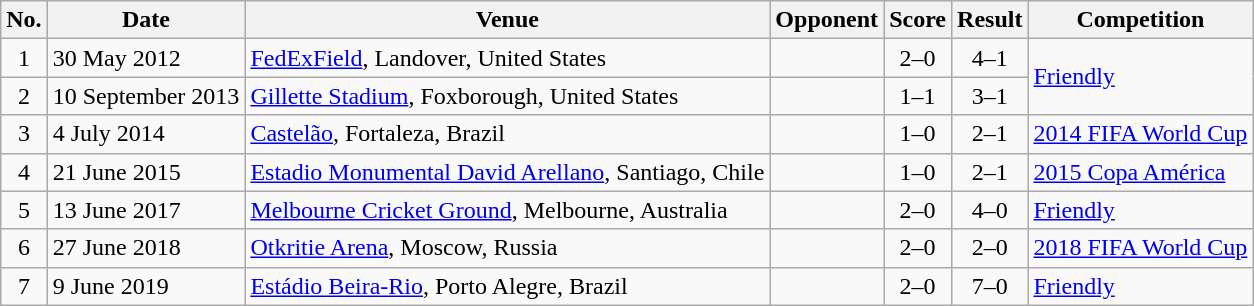<table class="wikitable sortable">
<tr>
<th>No.</th>
<th>Date</th>
<th>Venue</th>
<th>Opponent</th>
<th>Score</th>
<th>Result</th>
<th>Competition</th>
</tr>
<tr>
<td align="center">1</td>
<td>30 May 2012</td>
<td><a href='#'>FedExField</a>, Landover, United States</td>
<td></td>
<td align="center">2–0</td>
<td align="center">4–1</td>
<td rowspan=2><a href='#'>Friendly</a></td>
</tr>
<tr>
<td align="center">2</td>
<td>10 September 2013</td>
<td><a href='#'>Gillette Stadium</a>, Foxborough, United States</td>
<td></td>
<td align="center">1–1</td>
<td align="center">3–1</td>
</tr>
<tr>
<td align="center">3</td>
<td>4 July 2014</td>
<td><a href='#'>Castelão</a>, Fortaleza, Brazil</td>
<td></td>
<td align="center">1–0</td>
<td align="center">2–1</td>
<td><a href='#'>2014 FIFA World Cup</a></td>
</tr>
<tr>
<td align="center">4</td>
<td>21 June 2015</td>
<td><a href='#'>Estadio Monumental David Arellano</a>, Santiago, Chile</td>
<td></td>
<td align="center">1–0</td>
<td align="center">2–1</td>
<td><a href='#'>2015 Copa América</a></td>
</tr>
<tr>
<td align="center">5</td>
<td>13 June 2017</td>
<td><a href='#'>Melbourne Cricket Ground</a>, Melbourne, Australia</td>
<td></td>
<td align="center">2–0</td>
<td align="center">4–0</td>
<td><a href='#'>Friendly</a></td>
</tr>
<tr>
<td align="center">6</td>
<td>27 June 2018</td>
<td><a href='#'>Otkritie Arena</a>, Moscow, Russia</td>
<td></td>
<td align="center">2–0</td>
<td align="center">2–0</td>
<td><a href='#'>2018 FIFA World Cup</a></td>
</tr>
<tr>
<td align="center">7</td>
<td>9 June 2019</td>
<td><a href='#'>Estádio Beira-Rio</a>, Porto Alegre, Brazil</td>
<td></td>
<td align="center">2–0</td>
<td align="center">7–0</td>
<td><a href='#'>Friendly</a></td>
</tr>
</table>
